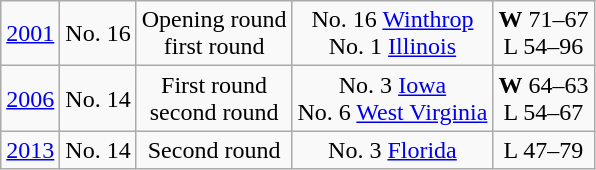<table class="wikitable">
<tr align="center">
<td><a href='#'>2001</a></td>
<td>No. 16</td>
<td>Opening round<br>first round</td>
<td>No. 16 <a href='#'>Winthrop</a><br>No. 1 <a href='#'>Illinois</a></td>
<td><strong>W</strong> 71–67<br>L 54–96</td>
</tr>
<tr align="center">
<td><a href='#'>2006</a></td>
<td>No. 14</td>
<td>First round<br>second round</td>
<td>No. 3 <a href='#'>Iowa</a><br>No. 6 <a href='#'>West Virginia</a></td>
<td><strong>W</strong> 64–63<br>L 54–67</td>
</tr>
<tr align="center">
<td><a href='#'>2013</a></td>
<td>No. 14</td>
<td>Second round</td>
<td>No. 3 <a href='#'>Florida</a></td>
<td>L 47–79</td>
</tr>
</table>
